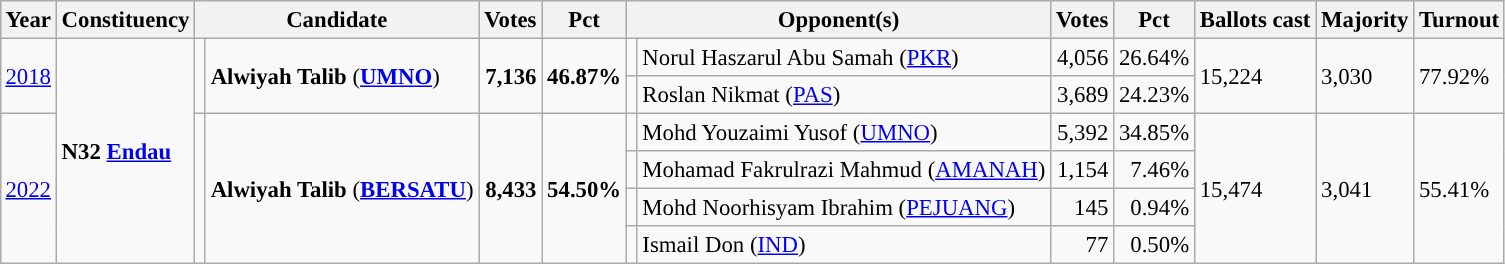<table class="wikitable" style="margin:0.5em ; font-size:95%">
<tr>
<th>Year</th>
<th>Constituency</th>
<th colspan="2">Candidate</th>
<th>Votes</th>
<th>Pct</th>
<th colspan="2">Opponent(s)</th>
<th>Votes</th>
<th>Pct</th>
<th>Ballots cast</th>
<th>Majority</th>
<th>Turnout</th>
</tr>
<tr>
<td rowspan="2"><a href='#'>2018</a></td>
<td rowspan="6"><strong>N32 <a href='#'>Endau</a></strong></td>
<td rowspan="2" ></td>
<td rowspan="2"><strong>Alwiyah Talib</strong> (<a href='#'><strong>UMNO</strong></a>)</td>
<td rowspan="2" align=right><strong>7,136</strong></td>
<td rowspan="2"><strong>46.87%</strong></td>
<td></td>
<td>Norul Haszarul Abu Samah (<a href='#'>PKR</a>)</td>
<td align=right>4,056</td>
<td>26.64%</td>
<td rowspan="2">15,224</td>
<td rowspan="2">3,030</td>
<td rowspan="2">77.92%</td>
</tr>
<tr>
<td></td>
<td>Roslan Nikmat (<a href='#'>PAS</a>)</td>
<td align=right>3,689</td>
<td>24.23%</td>
</tr>
<tr>
<td rowspan="4"><a href='#'>2022</a></td>
<td rowspan="4"></td>
<td rowspan="4"><strong>Alwiyah Talib</strong> (<a href='#'><strong>BERSATU</strong></a>)</td>
<td rowspan="4"  align=right><strong>8,433</strong></td>
<td rowspan="4"><strong>54.50%</strong></td>
<td></td>
<td>Mohd Youzaimi Yusof (<a href='#'>UMNO</a>)</td>
<td align=right>5,392</td>
<td>34.85%</td>
<td rowspan="4">15,474</td>
<td rowspan="4">3,041</td>
<td rowspan="4">55.41%</td>
</tr>
<tr>
<td></td>
<td>Mohamad Fakrulrazi Mahmud (<a href='#'>AMANAH</a>)</td>
<td align=right>1,154</td>
<td align=right>7.46%</td>
</tr>
<tr>
<td></td>
<td>Mohd Noorhisyam Ibrahim (<a href='#'>PEJUANG</a>)</td>
<td align=right>145</td>
<td align=right>0.94%</td>
</tr>
<tr>
<td></td>
<td>Ismail Don (<a href='#'>IND</a>)</td>
<td align=right>77</td>
<td align=right>0.50%</td>
</tr>
</table>
